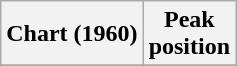<table class="wikitable sortable">
<tr>
<th align="center">Chart (1960)</th>
<th align="center">Peak<br>position</th>
</tr>
<tr>
</tr>
</table>
